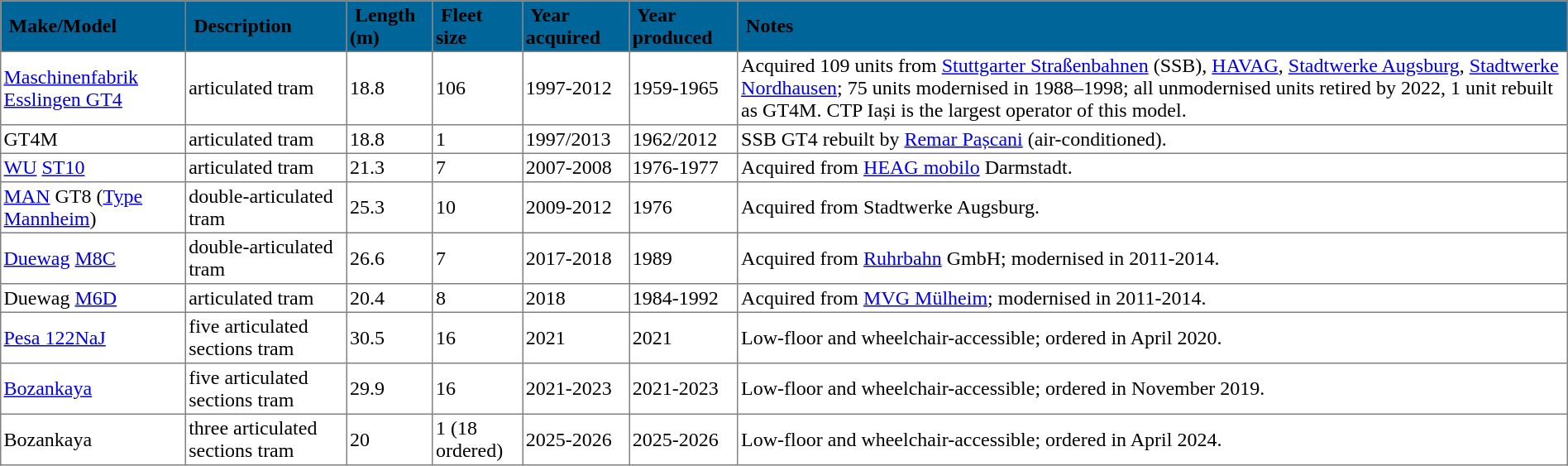<table border="1" cellspacing="1" cellpadding="2" style="border-collapse: collapse;">
<tr ---- bgcolor=#006699>
<td><strong><span> Make/Model </span></strong></td>
<td><strong><span> Description </span></strong></td>
<td><strong><span> Length (m) </span></strong></td>
<td><strong><span> Fleet size </span></strong></td>
<td><strong><span> Year acquired </span></strong></td>
<td><strong><span> Year produced </span></strong></td>
<td><strong><span> Notes </span></strong></td>
</tr>
<tr>
<td><a href='#'>Maschinenfabrik Esslingen GT4</a></td>
<td>articulated tram</td>
<td>18.8</td>
<td>106</td>
<td>1997-2012</td>
<td>1959-1965</td>
<td>Acquired 109 units from <a href='#'>Stuttgarter Straßenbahnen</a> (SSB), <a href='#'>HAVAG</a>, <a href='#'>Stadtwerke Augsburg</a>, <a href='#'>Stadtwerke Nordhausen</a>; 75 units modernised in 1988–1998; all unmodernised units retired by 2022, 1 unit rebuilt as GT4M. CTP Iași is the largest operator of this model.</td>
</tr>
<tr>
<td>GT4M</td>
<td>articulated tram</td>
<td>18.8</td>
<td>1</td>
<td>1997/2013</td>
<td>1962/2012</td>
<td>SSB GT4 rebuilt by <a href='#'>Remar Pașcani</a> (air-conditioned).</td>
</tr>
<tr>
<td><a href='#'>WU</a> <a href='#'>ST10</a></td>
<td>articulated tram</td>
<td>21.3</td>
<td>7</td>
<td>2007-2008</td>
<td>1976-1977</td>
<td>Acquired from <a href='#'>HEAG mobilo</a> Darmstadt.</td>
</tr>
<tr>
<td><a href='#'>MAN</a> GT8 (<a href='#'>Type Mannheim</a>)</td>
<td>double-articulated tram</td>
<td>25.3</td>
<td>10</td>
<td>2009-2012</td>
<td>1976</td>
<td>Acquired from Stadtwerke Augsburg.</td>
</tr>
<tr>
<td><a href='#'>Duewag</a> <a href='#'>M8C</a></td>
<td>double-articulated tram</td>
<td>26.6</td>
<td>7</td>
<td>2017-2018</td>
<td>1989</td>
<td>Acquired from <a href='#'>Ruhrbahn</a> GmbH; modernised in 2011-2014.</td>
</tr>
<tr>
<td>Duewag <a href='#'>M6D</a></td>
<td>articulated tram</td>
<td>20.4</td>
<td>8</td>
<td>2018</td>
<td>1984-1992</td>
<td>Acquired from <a href='#'>MVG Mülheim</a>; modernised in 2011-2014.</td>
</tr>
<tr>
<td><a href='#'>Pesa 122NaJ</a></td>
<td>five articulated sections tram</td>
<td>30.5</td>
<td>16</td>
<td>2021</td>
<td>2021</td>
<td>Low-floor and wheelchair-accessible; ordered in April 2020.</td>
</tr>
<tr>
<td><a href='#'>Bozankaya</a></td>
<td>five articulated sections tram</td>
<td>29.9</td>
<td>16</td>
<td>2021-2023</td>
<td>2021-2023</td>
<td>Low-floor and wheelchair-accessible; ordered in November 2019.</td>
</tr>
<tr>
<td>Bozankaya</td>
<td>three articulated sections tram</td>
<td>20</td>
<td>1 (18 ordered)</td>
<td>2025-2026</td>
<td>2025-2026</td>
<td>Low-floor and wheelchair-accessible; ordered in April 2024.</td>
</tr>
</table>
